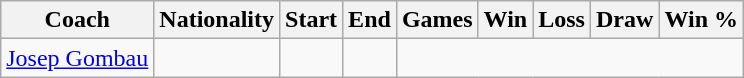<table class="wikitable" style="text-align:center; margin-left: lem;">
<tr>
<th>Coach</th>
<th>Nationality</th>
<th>Start</th>
<th>End</th>
<th>Games</th>
<th><strong>Win</strong></th>
<th>Loss</th>
<th>Draw</th>
<th>Win %</th>
</tr>
<tr>
<td><a href='#'>Josep Gombau</a></td>
<td></td>
<td></td>
<td><br></td>
</tr>
</table>
